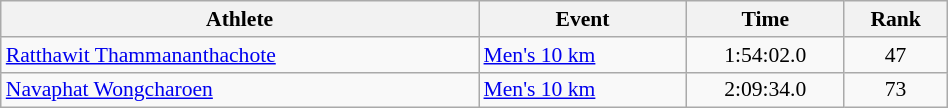<table class="wikitable" style="text-align:center; font-size:90%; width:50%;">
<tr>
<th>Athlete</th>
<th>Event</th>
<th>Time</th>
<th>Rank</th>
</tr>
<tr>
<td align=left><a href='#'>Ratthawit Thammananthachote</a></td>
<td align=left><a href='#'>Men's 10 km</a></td>
<td>1:54:02.0</td>
<td>47</td>
</tr>
<tr>
<td align=left><a href='#'>Navaphat Wongcharoen</a></td>
<td align=left><a href='#'>Men's 10 km</a></td>
<td>2:09:34.0</td>
<td>73</td>
</tr>
</table>
